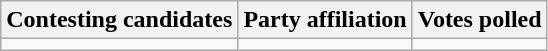<table class="wikitable sortable">
<tr>
<th>Contesting candidates</th>
<th>Party affiliation</th>
<th>Votes polled</th>
</tr>
<tr>
<td></td>
<td></td>
<td></td>
</tr>
</table>
